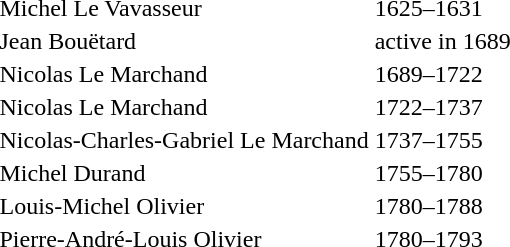<table>
<tr>
<td>Michel Le Vavasseur</td>
<td>1625–1631</td>
</tr>
<tr>
<td>Jean Bouëtard</td>
<td>active in 1689</td>
</tr>
<tr>
<td>Nicolas Le Marchand</td>
<td>1689–1722</td>
</tr>
<tr>
<td>Nicolas Le Marchand</td>
<td>1722–1737</td>
</tr>
<tr>
<td>Nicolas-Charles-Gabriel Le Marchand</td>
<td>1737–1755</td>
</tr>
<tr>
<td>Michel Durand</td>
<td>1755–1780</td>
</tr>
<tr>
<td>Louis-Michel Olivier</td>
<td>1780–1788</td>
</tr>
<tr>
<td>Pierre-André-Louis Olivier</td>
<td>1780–1793</td>
</tr>
</table>
